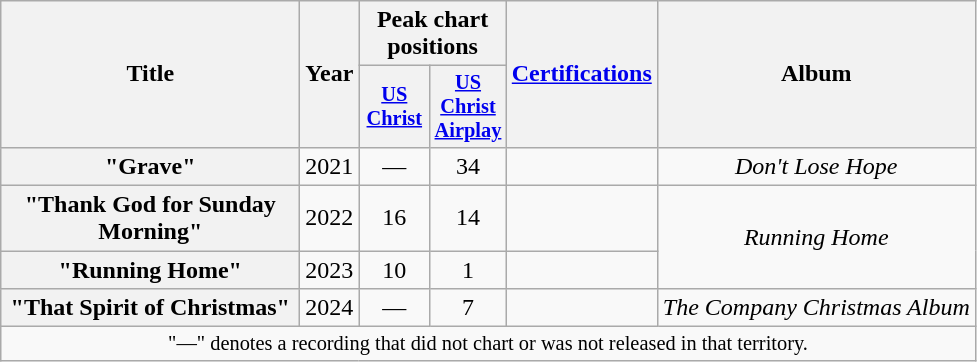<table class="wikitable plainrowheaders" style="text-align:center;">
<tr>
<th rowspan="2" scope="col" style="width:12em;">Title</th>
<th rowspan="2">Year</th>
<th colspan="2">Peak chart positions</th>
<th rowspan="2"><a href='#'>Certifications</a></th>
<th rowspan="2">Album</th>
</tr>
<tr>
<th scope="col" style="width:3em;font-size:85%;"><a href='#'>US<br>Christ</a><br></th>
<th scope="col" style="width:3em;font-size:85%;"><a href='#'>US<br>Christ<br>Airplay</a><br></th>
</tr>
<tr>
<th scope="row">"Grave"</th>
<td>2021</td>
<td>—</td>
<td>34</td>
<td></td>
<td><em>Don't Lose Hope</em></td>
</tr>
<tr>
<th scope="row">"Thank God for Sunday Morning"</th>
<td>2022</td>
<td>16</td>
<td>14</td>
<td></td>
<td rowspan="2"><em>Running Home</em></td>
</tr>
<tr>
<th scope="row">"Running Home"</th>
<td>2023</td>
<td>10</td>
<td>1</td>
<td></td>
</tr>
<tr>
<th scope="row">"That Spirit of Christmas"</th>
<td>2024</td>
<td>—</td>
<td>7</td>
<td></td>
<td><em>The Company Christmas Album</em></td>
</tr>
<tr>
<td colspan="12" style="font-size:85%">"—" denotes a recording that did not chart or was not released in that territory.</td>
</tr>
</table>
